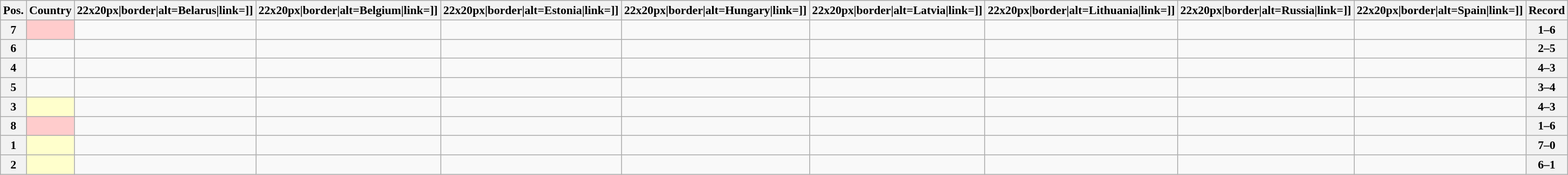<table class="wikitable sortable nowrap" style="text-align:center; font-size:0.9em;">
<tr>
<th>Pos.</th>
<th>Country</th>
<th [[Image:>22x20px|border|alt=Belarus|link=]]</th>
<th [[Image:>22x20px|border|alt=Belgium|link=]]</th>
<th [[Image:>22x20px|border|alt=Estonia|link=]]</th>
<th [[Image:>22x20px|border|alt=Hungary|link=]]</th>
<th [[Image:>22x20px|border|alt=Latvia|link=]]</th>
<th [[Image:>22x20px|border|alt=Lithuania|link=]]</th>
<th [[Image:>22x20px|border|alt=Russia|link=]]</th>
<th [[Image:>22x20px|border|alt=Spain|link=]]</th>
<th>Record</th>
</tr>
<tr>
<th>7</th>
<td style="text-align:left; background:#ffcccc;"></td>
<td> </td>
<td> </td>
<td> </td>
<td> </td>
<td> </td>
<td> </td>
<td> </td>
<td> </td>
<th>1–6</th>
</tr>
<tr>
<th>6</th>
<td style="text-align:left;"></td>
<td> </td>
<td> </td>
<td> </td>
<td> </td>
<td> </td>
<td> </td>
<td> </td>
<td> </td>
<th>2–5</th>
</tr>
<tr>
<th>4</th>
<td style="text-align:left;"></td>
<td> </td>
<td> </td>
<td> </td>
<td> </td>
<td> </td>
<td> </td>
<td> </td>
<td> </td>
<th>4–3</th>
</tr>
<tr>
<th>5</th>
<td style="text-align:left;"></td>
<td> </td>
<td> </td>
<td> </td>
<td> </td>
<td> </td>
<td> </td>
<td> </td>
<td> </td>
<th>3–4</th>
</tr>
<tr>
<th>3</th>
<td style="text-align:left; background:#ffffcc;"></td>
<td> </td>
<td> </td>
<td> </td>
<td> </td>
<td> </td>
<td> </td>
<td> </td>
<td> </td>
<th>4–3</th>
</tr>
<tr>
<th>8</th>
<td style="text-align:left; background:#ffcccc;"></td>
<td> </td>
<td> </td>
<td> </td>
<td> </td>
<td> </td>
<td> </td>
<td> </td>
<td> </td>
<th>1–6</th>
</tr>
<tr>
<th>1</th>
<td style="text-align:left; background:#ffffcc;"></td>
<td> </td>
<td> </td>
<td> </td>
<td> </td>
<td> </td>
<td> </td>
<td> </td>
<td> </td>
<th>7–0</th>
</tr>
<tr>
<th>2</th>
<td style="text-align:left; background:#ffffcc;"></td>
<td> </td>
<td> </td>
<td> </td>
<td> </td>
<td> </td>
<td> </td>
<td> </td>
<td> </td>
<th>6–1</th>
</tr>
</table>
